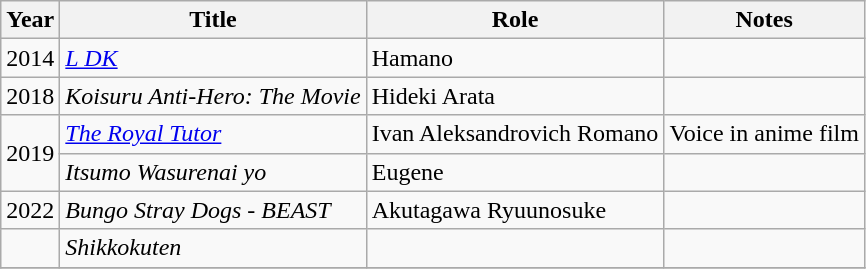<table class="wikitable sortable">
<tr>
<th>Year</th>
<th>Title</th>
<th>Role</th>
<th class="unsortable">Notes</th>
</tr>
<tr>
<td>2014</td>
<td><em><a href='#'>L DK</a></em></td>
<td>Hamano</td>
<td></td>
</tr>
<tr>
<td>2018</td>
<td><em>Koisuru Anti-Hero: The Movie</em></td>
<td>Hideki Arata</td>
<td></td>
</tr>
<tr>
<td rowspan="2">2019</td>
<td><em><a href='#'>The Royal Tutor</a></em></td>
<td>Ivan Aleksandrovich Romano</td>
<td>Voice in anime film</td>
</tr>
<tr>
<td><em>Itsumo Wasurenai yo</em></td>
<td>Eugene</td>
<td></td>
</tr>
<tr>
<td>2022</td>
<td><em>Bungo Stray Dogs - BEAST</em></td>
<td>Akutagawa Ryuunosuke</td>
<td></td>
</tr>
<tr>
<td></td>
<td><em>Shikkokuten</em></td>
<td></td>
<td></td>
</tr>
<tr>
</tr>
</table>
